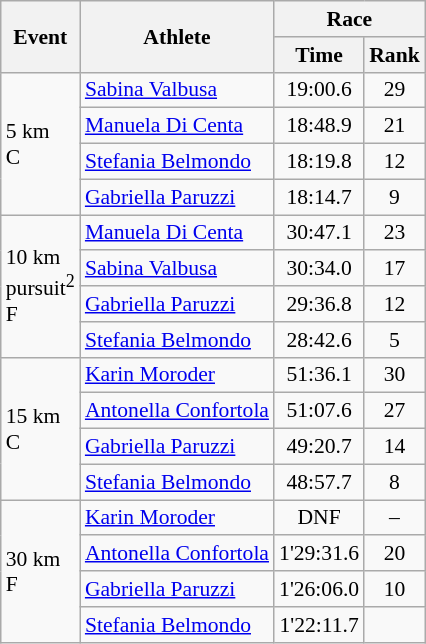<table class="wikitable" border="1" style="font-size:90%">
<tr>
<th rowspan=2>Event</th>
<th rowspan=2>Athlete</th>
<th colspan=2>Race</th>
</tr>
<tr>
<th>Time</th>
<th>Rank</th>
</tr>
<tr>
<td rowspan=4>5 km <br> C</td>
<td><a href='#'>Sabina Valbusa</a></td>
<td align=center>19:00.6</td>
<td align=center>29</td>
</tr>
<tr>
<td><a href='#'>Manuela Di Centa</a></td>
<td align=center>18:48.9</td>
<td align=center>21</td>
</tr>
<tr>
<td><a href='#'>Stefania Belmondo</a></td>
<td align=center>18:19.8</td>
<td align=center>12</td>
</tr>
<tr>
<td><a href='#'>Gabriella Paruzzi</a></td>
<td align=center>18:14.7</td>
<td align=center>9</td>
</tr>
<tr>
<td rowspan=4>10 km <br> pursuit<sup>2</sup> <br> F</td>
<td><a href='#'>Manuela Di Centa</a></td>
<td align=center>30:47.1</td>
<td align=center>23</td>
</tr>
<tr>
<td><a href='#'>Sabina Valbusa</a></td>
<td align=center>30:34.0</td>
<td align=center>17</td>
</tr>
<tr>
<td><a href='#'>Gabriella Paruzzi</a></td>
<td align=center>29:36.8</td>
<td align=center>12</td>
</tr>
<tr>
<td><a href='#'>Stefania Belmondo</a></td>
<td align=center>28:42.6</td>
<td align=center>5</td>
</tr>
<tr>
<td rowspan=4>15 km <br> C</td>
<td><a href='#'>Karin Moroder</a></td>
<td align=center>51:36.1</td>
<td align=center>30</td>
</tr>
<tr>
<td><a href='#'>Antonella Confortola</a></td>
<td align=center>51:07.6</td>
<td align=center>27</td>
</tr>
<tr>
<td><a href='#'>Gabriella Paruzzi</a></td>
<td align=center>49:20.7</td>
<td align=center>14</td>
</tr>
<tr>
<td><a href='#'>Stefania Belmondo</a></td>
<td align=center>48:57.7</td>
<td align=center>8</td>
</tr>
<tr>
<td rowspan=4>30 km <br> F</td>
<td><a href='#'>Karin Moroder</a></td>
<td align=center>DNF</td>
<td align=center>–</td>
</tr>
<tr>
<td><a href='#'>Antonella Confortola</a></td>
<td align=center>1'29:31.6</td>
<td align=center>20</td>
</tr>
<tr>
<td><a href='#'>Gabriella Paruzzi</a></td>
<td align=center>1'26:06.0</td>
<td align=center>10</td>
</tr>
<tr>
<td><a href='#'>Stefania Belmondo</a></td>
<td align=center>1'22:11.7</td>
<td align=center></td>
</tr>
</table>
